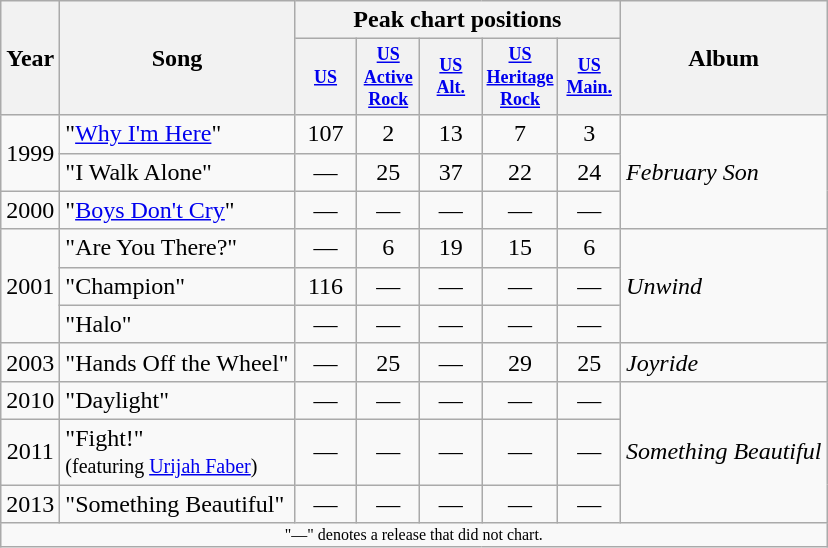<table class="wikitable">
<tr>
<th rowspan="2">Year</th>
<th rowspan="2">Song</th>
<th colspan="5">Peak chart positions</th>
<th rowspan="2">Album</th>
</tr>
<tr>
<th style="width:3em;font-size:75%"><a href='#'>US</a><br></th>
<th style="width:3em;font-size:75%"><a href='#'>US<br>Active Rock</a><br></th>
<th style="width:3em;font-size:75%"><a href='#'>US<br>Alt.</a><br></th>
<th style="width:3em;font-size:75%"><a href='#'>US<br>Heritage Rock</a><br></th>
<th style="width:3em;font-size:75%"><a href='#'>US<br>Main.</a><br></th>
</tr>
<tr>
<td rowspan="2" style="text-align:center;">1999</td>
<td>"<a href='#'>Why I'm Here</a>"</td>
<td style="text-align:center;">107</td>
<td style="text-align:center;">2</td>
<td style="text-align:center;">13</td>
<td style="text-align:center;">7</td>
<td style="text-align:center;">3</td>
<td rowspan="3"><em>February Son</em></td>
</tr>
<tr>
<td>"I Walk Alone"</td>
<td style="text-align:center;">—</td>
<td style="text-align:center;">25</td>
<td style="text-align:center;">37</td>
<td style="text-align:center;">22</td>
<td style="text-align:center;">24</td>
</tr>
<tr>
<td style="text-align:center;">2000</td>
<td>"<a href='#'>Boys Don't Cry</a>"</td>
<td style="text-align:center;">—</td>
<td style="text-align:center;">—</td>
<td style="text-align:center;">—</td>
<td style="text-align:center;">—</td>
<td style="text-align:center;">—</td>
</tr>
<tr>
<td rowspan="3" style="text-align:center;">2001</td>
<td>"Are You There?"</td>
<td style="text-align:center;">—</td>
<td style="text-align:center;">6</td>
<td style="text-align:center;">19</td>
<td style="text-align:center;">15</td>
<td style="text-align:center;">6</td>
<td rowspan="3"><em>Unwind</em></td>
</tr>
<tr>
<td>"Champion"</td>
<td style="text-align:center;">116</td>
<td style="text-align:center;">—</td>
<td style="text-align:center;">—</td>
<td style="text-align:center;">—</td>
<td style="text-align:center;">—</td>
</tr>
<tr>
<td>"Halo"</td>
<td style="text-align:center;">—</td>
<td style="text-align:center;">—</td>
<td style="text-align:center;">—</td>
<td style="text-align:center;">—</td>
<td style="text-align:center;">—</td>
</tr>
<tr>
<td style="text-align:center;">2003</td>
<td>"Hands Off the Wheel"</td>
<td style="text-align:center;">—</td>
<td style="text-align:center;">25</td>
<td style="text-align:center;">—</td>
<td style="text-align:center;">29</td>
<td style="text-align:center;">25</td>
<td><em>Joyride</em></td>
</tr>
<tr>
<td style="text-align:center;">2010</td>
<td>"Daylight"</td>
<td style="text-align:center;">—</td>
<td style="text-align:center;">—</td>
<td style="text-align:center;">—</td>
<td style="text-align:center;">—</td>
<td style="text-align:center;">—</td>
<td rowspan="3"><em>Something Beautiful</em></td>
</tr>
<tr>
<td style="text-align:center;">2011</td>
<td>"Fight!"<br><small>(featuring <a href='#'>Urijah Faber</a>)</small></td>
<td style="text-align:center;">—</td>
<td style="text-align:center;">—</td>
<td style="text-align:center;">—</td>
<td style="text-align:center;">—</td>
<td style="text-align:center;">—</td>
</tr>
<tr>
<td style="text-align:center;">2013</td>
<td>"Something Beautiful"</td>
<td style="text-align:center;">—</td>
<td style="text-align:center;">—</td>
<td style="text-align:center;">—</td>
<td style="text-align:center;">—</td>
<td style="text-align:center;">—</td>
</tr>
<tr>
<td colspan="9" style="text-align:center; font-size:8pt;">"—" denotes a release that did not chart.</td>
</tr>
</table>
